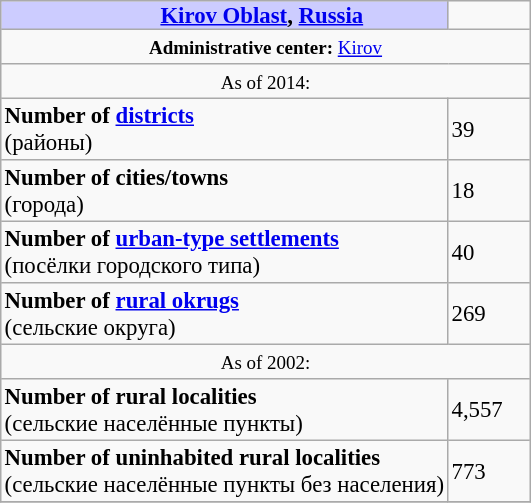<table border=1 align="right" cellpadding=2 cellspacing=0 style="margin: 0 0 1em 1em; background: #f9f9f9; border: 1px #aaa solid; border-collapse: collapse; font-size: 95%;">
<tr>
<th bgcolor="#ccccff" style="padding:0 0 0 50px;"><a href='#'>Kirov Oblast</a>, <a href='#'>Russia</a></th>
<td width="50px"></td>
</tr>
<tr>
<td colspan=2 align="center"><small><strong>Administrative center:</strong> <a href='#'>Kirov</a></small></td>
</tr>
<tr>
<td colspan=2 align="center"><small>As of 2014:</small></td>
</tr>
<tr>
<td><strong>Number of <a href='#'>districts</a></strong><br>(районы)</td>
<td>39</td>
</tr>
<tr>
<td><strong>Number of cities/towns</strong><br>(города)</td>
<td>18</td>
</tr>
<tr>
<td><strong>Number of <a href='#'>urban-type settlements</a></strong><br>(посёлки городского типа)</td>
<td>40</td>
</tr>
<tr>
<td><strong>Number of <a href='#'>rural okrugs</a></strong><br>(сельские округа)</td>
<td>269</td>
</tr>
<tr>
<td colspan=2 align="center"><small>As of 2002:</small></td>
</tr>
<tr>
<td><strong>Number of rural localities</strong><br>(сельские населённые пункты)</td>
<td>4,557</td>
</tr>
<tr>
<td><strong>Number of uninhabited rural localities</strong><br>(сельские населённые пункты без населения)</td>
<td>773</td>
</tr>
<tr>
</tr>
</table>
